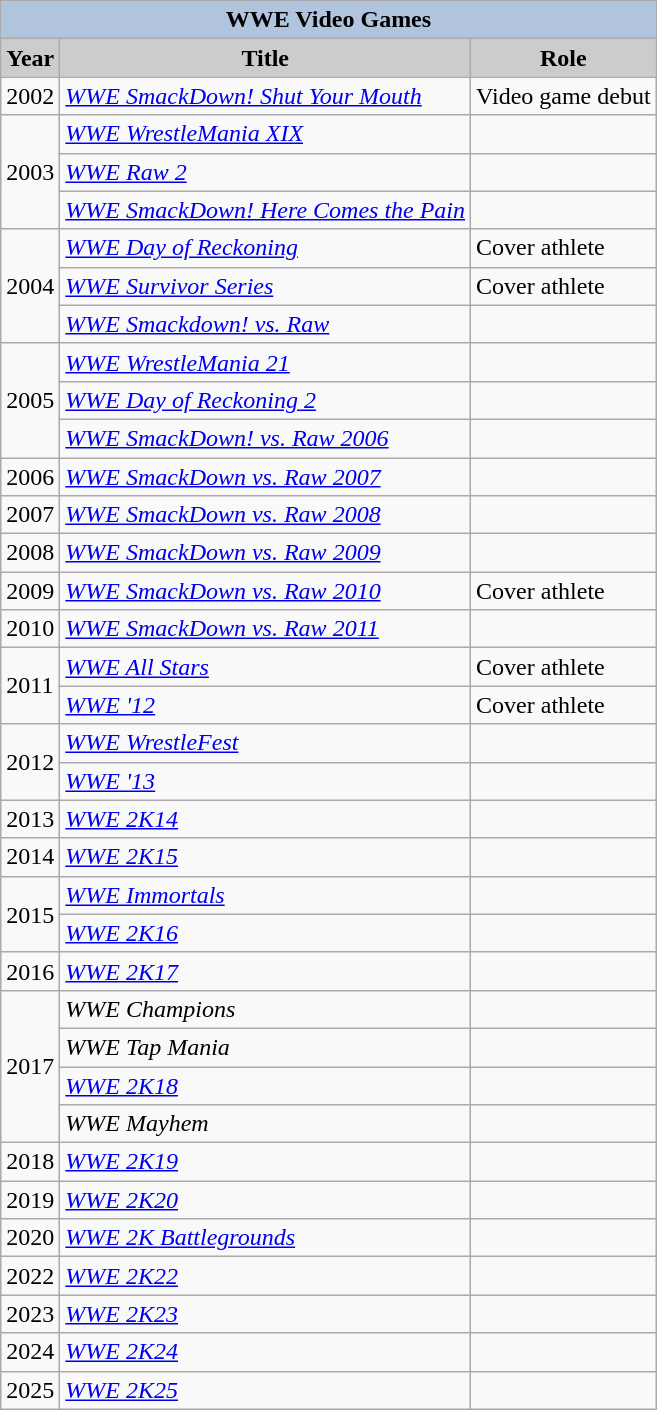<table class="wikitable sortable">
<tr style="text-align:center;">
<th colspan=4 style="background:#B0C4DE;">WWE Video Games</th>
</tr>
<tr style="text-align:center;">
<th style="background:#ccc;">Year</th>
<th style="background:#ccc;">Title</th>
<th style="background:#ccc;">Role</th>
</tr>
<tr>
<td>2002</td>
<td><em><a href='#'>WWE SmackDown! Shut Your Mouth</a></em></td>
<td>Video game debut</td>
</tr>
<tr>
<td rowspan="3">2003</td>
<td><em><a href='#'>WWE WrestleMania XIX</a></em></td>
<td></td>
</tr>
<tr>
<td><em><a href='#'>WWE Raw 2</a></em></td>
<td></td>
</tr>
<tr>
<td><em><a href='#'>WWE SmackDown! Here Comes the Pain</a></em></td>
<td></td>
</tr>
<tr>
<td rowspan="3">2004</td>
<td><em><a href='#'>WWE Day of Reckoning</a></em></td>
<td>Cover athlete</td>
</tr>
<tr>
<td><em><a href='#'>WWE Survivor Series</a></em></td>
<td>Cover athlete</td>
</tr>
<tr>
<td><em><a href='#'>WWE Smackdown! vs. Raw</a></em></td>
<td></td>
</tr>
<tr>
<td rowspan="3">2005</td>
<td><em><a href='#'>WWE WrestleMania 21</a></em></td>
<td></td>
</tr>
<tr>
<td><em><a href='#'>WWE Day of Reckoning 2</a></em></td>
<td></td>
</tr>
<tr>
<td><em><a href='#'>WWE SmackDown! vs. Raw 2006</a></em></td>
<td></td>
</tr>
<tr>
<td>2006</td>
<td><em><a href='#'>WWE SmackDown vs. Raw 2007</a></em></td>
<td></td>
</tr>
<tr>
<td>2007</td>
<td><em><a href='#'>WWE SmackDown vs. Raw 2008</a></em></td>
<td></td>
</tr>
<tr>
<td>2008</td>
<td><em><a href='#'>WWE SmackDown vs. Raw 2009</a></em></td>
<td></td>
</tr>
<tr>
<td>2009</td>
<td><em><a href='#'>WWE SmackDown vs. Raw 2010</a></em></td>
<td>Cover athlete</td>
</tr>
<tr>
<td>2010</td>
<td><em><a href='#'>WWE SmackDown vs. Raw 2011</a></em></td>
<td></td>
</tr>
<tr>
<td rowspan="2">2011</td>
<td><em><a href='#'>WWE All Stars</a></em></td>
<td>Cover athlete</td>
</tr>
<tr>
<td><em><a href='#'>WWE '12</a></em></td>
<td>Cover athlete</td>
</tr>
<tr>
<td rowspan="2">2012</td>
<td><em><a href='#'>WWE WrestleFest</a></em></td>
<td></td>
</tr>
<tr>
<td><em><a href='#'>WWE '13</a></em></td>
<td></td>
</tr>
<tr>
<td>2013</td>
<td><em><a href='#'>WWE 2K14</a></em></td>
<td></td>
</tr>
<tr>
<td>2014</td>
<td><em><a href='#'>WWE 2K15</a></em></td>
<td></td>
</tr>
<tr>
<td rowspan="2">2015</td>
<td><em><a href='#'>WWE Immortals</a></em></td>
<td></td>
</tr>
<tr>
<td><em><a href='#'>WWE 2K16</a></em></td>
<td></td>
</tr>
<tr>
<td>2016</td>
<td><em><a href='#'>WWE 2K17</a></em></td>
<td></td>
</tr>
<tr>
<td rowspan="4">2017</td>
<td><em>WWE Champions</em></td>
<td></td>
</tr>
<tr>
<td><em>WWE Tap Mania</em></td>
<td></td>
</tr>
<tr>
<td><em><a href='#'>WWE 2K18</a></em></td>
<td></td>
</tr>
<tr>
<td><em>WWE Mayhem</em></td>
<td></td>
</tr>
<tr>
<td>2018</td>
<td><em><a href='#'>WWE 2K19</a></em></td>
<td></td>
</tr>
<tr>
<td>2019</td>
<td><em><a href='#'>WWE 2K20</a></em></td>
<td></td>
</tr>
<tr>
<td>2020</td>
<td><em><a href='#'>WWE 2K Battlegrounds</a></em></td>
<td></td>
</tr>
<tr>
<td>2022</td>
<td><em><a href='#'>WWE 2K22</a></em></td>
<td></td>
</tr>
<tr>
<td>2023</td>
<td><em><a href='#'>WWE 2K23</a></em></td>
<td></td>
</tr>
<tr>
<td>2024</td>
<td><em><a href='#'>WWE 2K24</a></em></td>
<td></td>
</tr>
<tr>
<td>2025</td>
<td><em><a href='#'>WWE 2K25</a></em></td>
<td></td>
</tr>
</table>
